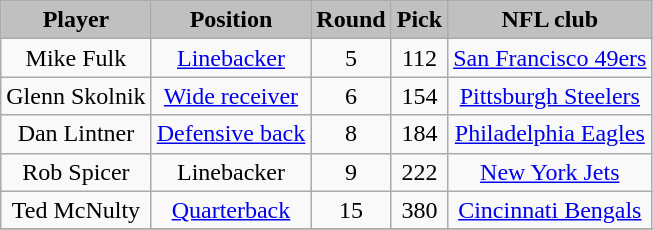<table class="wikitable" style="text-align:center;">
<tr style="background:#C0C0C0;">
<td><strong>Player</strong></td>
<td><strong>Position</strong></td>
<td><strong>Round</strong></td>
<td><strong>Pick</strong></td>
<td><strong>NFL club</strong></td>
</tr>
<tr align="center" bgcolor="">
<td>Mike Fulk</td>
<td><a href='#'>Linebacker</a></td>
<td>5</td>
<td>112</td>
<td><a href='#'>San Francisco 49ers</a></td>
</tr>
<tr align="center" bgcolor="">
<td>Glenn Skolnik</td>
<td><a href='#'>Wide receiver</a></td>
<td>6</td>
<td>154</td>
<td><a href='#'>Pittsburgh Steelers</a></td>
</tr>
<tr align="center" bgcolor="">
<td>Dan Lintner</td>
<td><a href='#'>Defensive back</a></td>
<td>8</td>
<td>184</td>
<td><a href='#'>Philadelphia Eagles</a></td>
</tr>
<tr align="center" bgcolor="">
<td>Rob Spicer</td>
<td>Linebacker</td>
<td>9</td>
<td>222</td>
<td><a href='#'>New York Jets</a></td>
</tr>
<tr align="center" bgcolor="">
<td>Ted McNulty</td>
<td><a href='#'>Quarterback</a></td>
<td>15</td>
<td>380</td>
<td><a href='#'>Cincinnati Bengals</a></td>
</tr>
<tr align="center" bgcolor="">
</tr>
</table>
